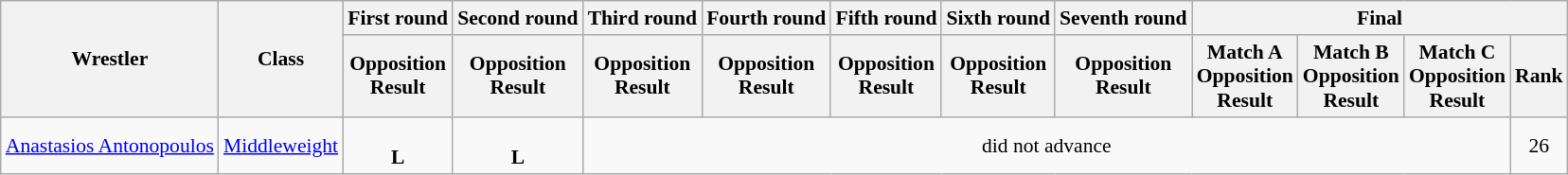<table class=wikitable style="font-size:90%">
<tr>
<th rowspan="2">Wrestler</th>
<th rowspan="2">Class</th>
<th>First round</th>
<th>Second round</th>
<th>Third round</th>
<th>Fourth round</th>
<th>Fifth round</th>
<th>Sixth round</th>
<th>Seventh round</th>
<th colspan="4">Final</th>
</tr>
<tr>
<th>Opposition<br>Result</th>
<th>Opposition<br>Result</th>
<th>Opposition<br>Result</th>
<th>Opposition<br>Result</th>
<th>Opposition<br>Result</th>
<th>Opposition<br>Result</th>
<th>Opposition<br>Result</th>
<th>Match A<br>Opposition<br>Result</th>
<th>Match B<br>Opposition<br>Result</th>
<th>Match C<br>Opposition<br>Result</th>
<th>Rank</th>
</tr>
<tr>
<td><a href='#'>Anastasios Antonopoulos</a></td>
<td><a href='#'>Middleweight</a></td>
<td align=center> <br> <strong>L</strong></td>
<td align=center> <br> <strong>L</strong></td>
<td align=center colspan=8>did not advance</td>
<td align=center>26</td>
</tr>
</table>
